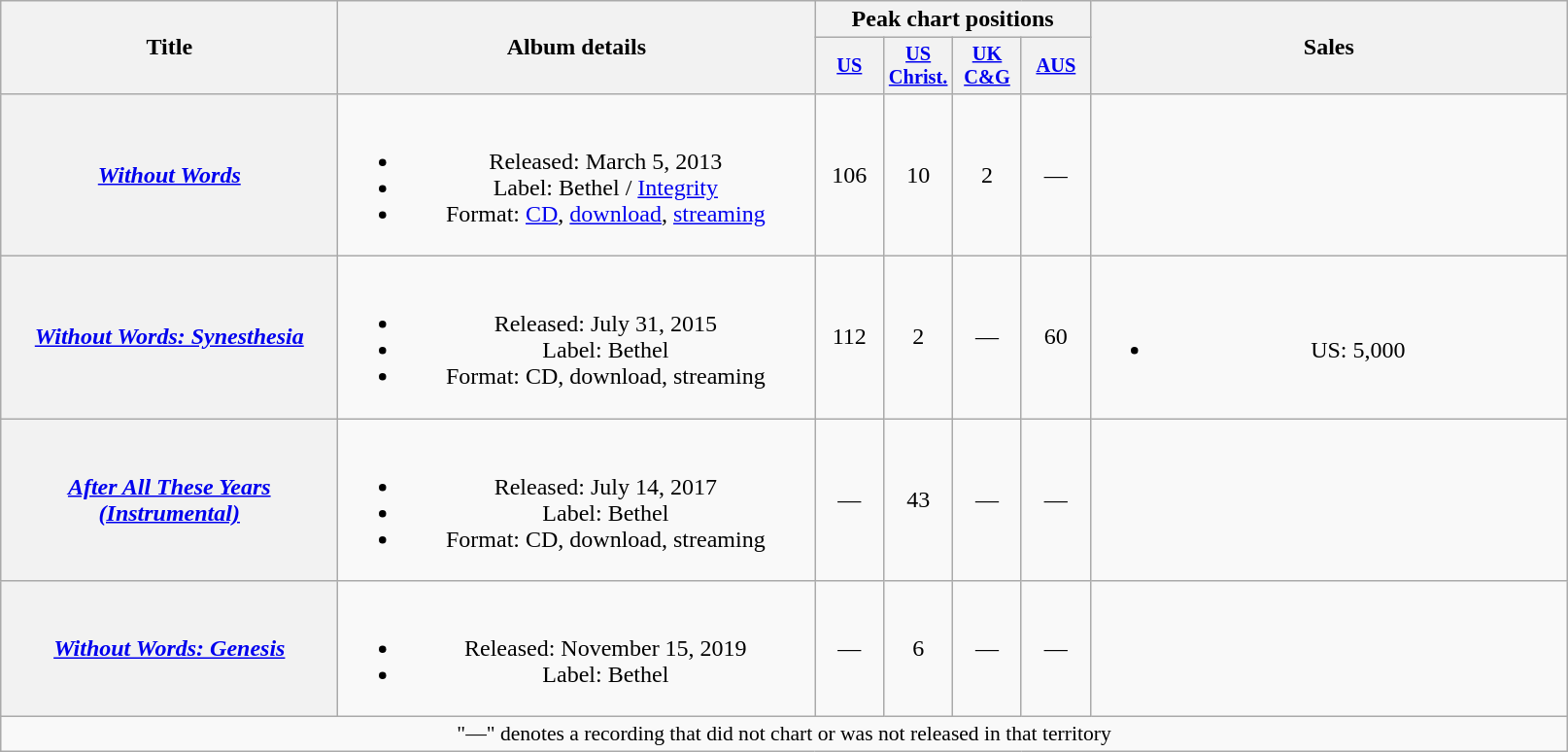<table class="wikitable plainrowheaders" style="text-align:center;">
<tr>
<th scope="col" rowspan="2" style="width:14em;">Title</th>
<th scope="col" rowspan="2" style="width:20em;">Album details</th>
<th scope="col" colspan="4">Peak chart positions</th>
<th scope="col" rowspan="2" style="width:20em;">Sales</th>
</tr>
<tr>
<th scope="col" style="width:3em;font-size:85%;"><a href='#'>US</a><br></th>
<th scope="col" style="width:3em;font-size:85%;"><a href='#'>US<br>Christ.</a><br></th>
<th scope="col" style="width:3em;font-size:85%;"><a href='#'>UK<br>C&G</a></th>
<th scope="col" style="width:3em;font-size:85%;"><a href='#'>AUS</a></th>
</tr>
<tr>
<th scope="row"><em><a href='#'>Without Words</a></em></th>
<td><br><ul><li>Released: March 5, 2013</li><li>Label: Bethel / <a href='#'>Integrity</a></li><li>Format: <a href='#'>CD</a>, <a href='#'>download</a>, <a href='#'>streaming</a></li></ul></td>
<td>106</td>
<td>10</td>
<td>2<br></td>
<td>—</td>
<td></td>
</tr>
<tr>
<th scope="row"><em><a href='#'>Without Words: Synesthesia</a></em></th>
<td><br><ul><li>Released: July 31, 2015</li><li>Label: Bethel</li><li>Format: CD, download, streaming</li></ul></td>
<td>112</td>
<td>2</td>
<td>—</td>
<td>60<br></td>
<td><br><ul><li>US: 5,000</li></ul></td>
</tr>
<tr>
<th scope="row"><em><a href='#'>After All These Years (Instrumental)</a></em></th>
<td><br><ul><li>Released: July 14, 2017</li><li>Label: Bethel</li><li>Format: CD, download, streaming</li></ul></td>
<td>—</td>
<td>43</td>
<td>—</td>
<td>—</td>
<td></td>
</tr>
<tr>
<th scope="row"><em><a href='#'>Without Words: Genesis</a></em></th>
<td><br><ul><li>Released: November 15, 2019</li><li>Label: Bethel</li></ul></td>
<td>—</td>
<td>6</td>
<td>—</td>
<td>—</td>
<td></td>
</tr>
<tr>
<td colspan="8" style="font-size:90%">"—" denotes a recording that did not chart or was not released in that territory</td>
</tr>
</table>
